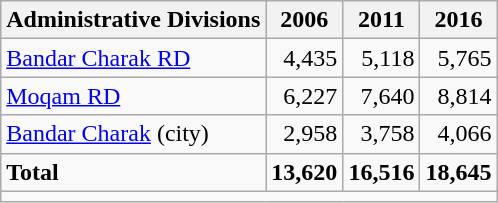<table class="wikitable">
<tr>
<th>Administrative Divisions</th>
<th>2006</th>
<th>2011</th>
<th>2016</th>
</tr>
<tr>
<td><a href='#'>Bandar Charak RD</a></td>
<td style="text-align: right;">4,435</td>
<td style="text-align: right;">5,118</td>
<td style="text-align: right;">5,765</td>
</tr>
<tr>
<td><a href='#'>Moqam RD</a></td>
<td style="text-align: right;">6,227</td>
<td style="text-align: right;">7,640</td>
<td style="text-align: right;">8,814</td>
</tr>
<tr>
<td><a href='#'>Bandar Charak</a> (city)</td>
<td style="text-align: right;">2,958</td>
<td style="text-align: right;">3,758</td>
<td style="text-align: right;">4,066</td>
</tr>
<tr>
<td><strong>Total</strong></td>
<td style="text-align: right;"><strong>13,620</strong></td>
<td style="text-align: right;"><strong>16,516</strong></td>
<td style="text-align: right;"><strong>18,645</strong></td>
</tr>
<tr>
<td colspan=4></td>
</tr>
</table>
